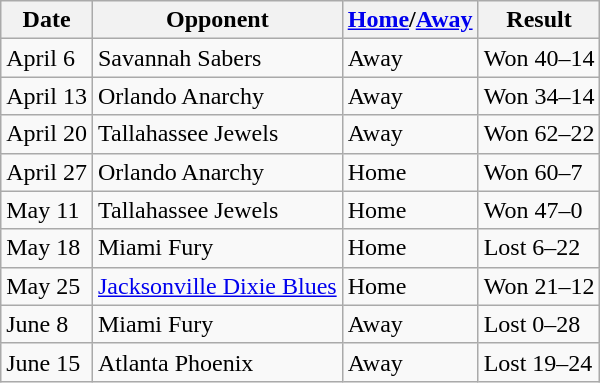<table class="wikitable">
<tr>
<th>Date</th>
<th>Opponent</th>
<th><a href='#'>Home</a>/<a href='#'>Away</a></th>
<th>Result</th>
</tr>
<tr>
<td>April 6</td>
<td>Savannah Sabers</td>
<td>Away</td>
<td>Won 40–14</td>
</tr>
<tr>
<td>April 13</td>
<td>Orlando Anarchy</td>
<td>Away</td>
<td>Won 34–14</td>
</tr>
<tr>
<td>April 20</td>
<td>Tallahassee Jewels</td>
<td>Away</td>
<td>Won 62–22</td>
</tr>
<tr>
<td>April 27</td>
<td>Orlando Anarchy</td>
<td>Home</td>
<td>Won 60–7</td>
</tr>
<tr>
<td>May 11</td>
<td>Tallahassee Jewels</td>
<td>Home</td>
<td>Won 47–0</td>
</tr>
<tr>
<td>May 18</td>
<td>Miami Fury</td>
<td>Home</td>
<td>Lost 6–22</td>
</tr>
<tr>
<td>May 25</td>
<td><a href='#'>Jacksonville Dixie Blues</a></td>
<td>Home</td>
<td>Won 21–12</td>
</tr>
<tr>
<td>June 8</td>
<td>Miami Fury</td>
<td>Away</td>
<td>Lost 0–28</td>
</tr>
<tr>
<td>June 15</td>
<td>Atlanta Phoenix</td>
<td>Away</td>
<td>Lost 19–24</td>
</tr>
</table>
